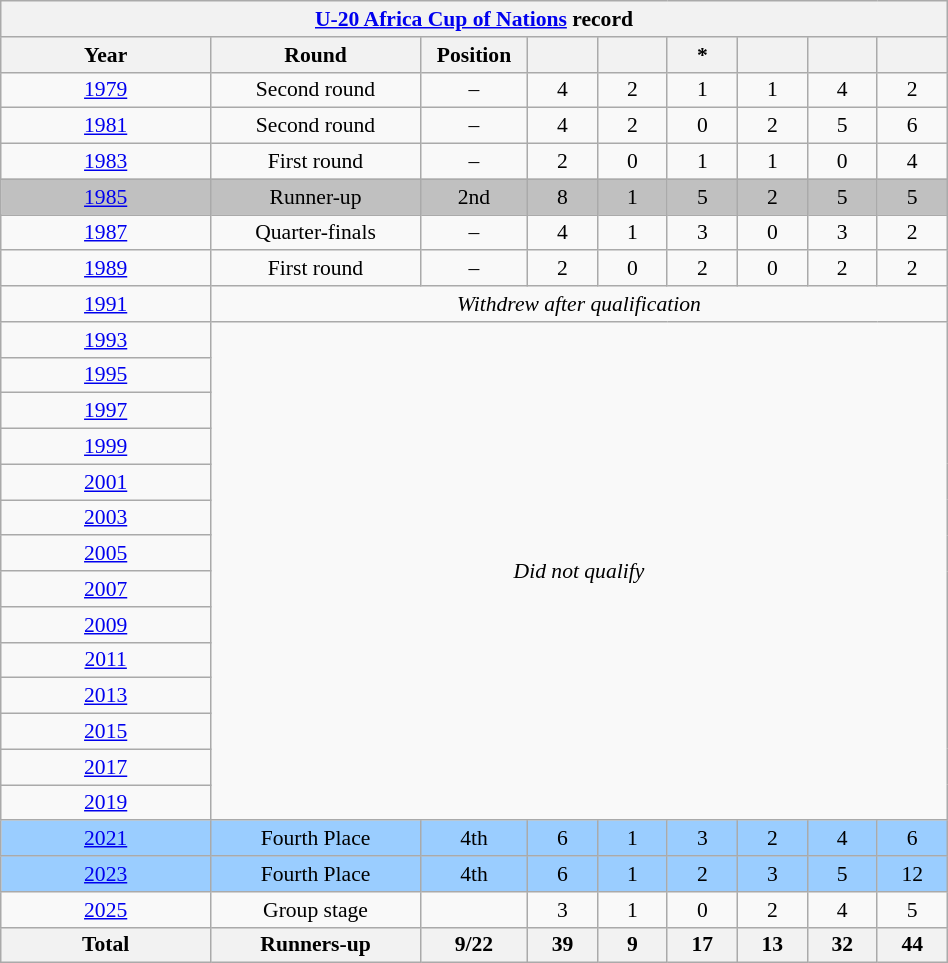<table class="wikitable" style="font-size:90%; text-align:center;" width="50%">
<tr>
<th colspan=9><a href='#'>U-20 Africa Cup of Nations</a> record</th>
</tr>
<tr>
<th width="15%">Year</th>
<th width="15%">Round</th>
<th width="5%">Position</th>
<th width="5%"></th>
<th width="5%"></th>
<th width="5%">*</th>
<th width="5%"></th>
<th width="5%"></th>
<th width="5%"></th>
</tr>
<tr>
<td> <a href='#'>1979</a></td>
<td>Second round</td>
<td>–</td>
<td>4</td>
<td>2</td>
<td>1</td>
<td>1</td>
<td>4</td>
<td>2</td>
</tr>
<tr>
<td> <a href='#'>1981</a></td>
<td>Second round</td>
<td>–</td>
<td>4</td>
<td>2</td>
<td>0</td>
<td>2</td>
<td>5</td>
<td>6</td>
</tr>
<tr>
<td> <a href='#'>1983</a></td>
<td>First round</td>
<td>–</td>
<td>2</td>
<td>0</td>
<td>1</td>
<td>1</td>
<td>0</td>
<td>4</td>
</tr>
<tr bgcolor=silver>
<td> <a href='#'>1985</a></td>
<td>Runner-up</td>
<td>2nd</td>
<td>8</td>
<td>1</td>
<td>5</td>
<td>2</td>
<td>5</td>
<td>5</td>
</tr>
<tr>
<td> <a href='#'>1987</a></td>
<td>Quarter-finals</td>
<td>–</td>
<td>4</td>
<td>1</td>
<td>3</td>
<td>0</td>
<td>3</td>
<td>2</td>
</tr>
<tr>
<td> <a href='#'>1989</a></td>
<td>First round</td>
<td>–</td>
<td>2</td>
<td>0</td>
<td>2</td>
<td>0</td>
<td>2</td>
<td>2</td>
</tr>
<tr>
<td> <a href='#'>1991</a></td>
<td colspan=8><em>Withdrew after qualification</em></td>
</tr>
<tr>
<td> <a href='#'>1993</a></td>
<td rowspan=14 colspan=8><em>Did not qualify</em></td>
</tr>
<tr>
<td> <a href='#'>1995</a></td>
</tr>
<tr>
<td> <a href='#'>1997</a></td>
</tr>
<tr>
<td> <a href='#'>1999</a></td>
</tr>
<tr>
<td> <a href='#'>2001</a></td>
</tr>
<tr>
<td> <a href='#'>2003</a></td>
</tr>
<tr>
<td> <a href='#'>2005</a></td>
</tr>
<tr>
<td> <a href='#'>2007</a></td>
</tr>
<tr>
<td> <a href='#'>2009</a></td>
</tr>
<tr>
<td> <a href='#'>2011</a></td>
</tr>
<tr>
<td> <a href='#'>2013</a></td>
</tr>
<tr>
<td> <a href='#'>2015</a></td>
</tr>
<tr>
<td> <a href='#'>2017</a></td>
</tr>
<tr>
<td> <a href='#'>2019</a></td>
</tr>
<tr style="background:#9acdff;">
<td> <a href='#'>2021</a></td>
<td>Fourth Place</td>
<td>4th</td>
<td>6</td>
<td>1</td>
<td>3</td>
<td>2</td>
<td>4</td>
<td>6</td>
</tr>
<tr style="background:#9acdff;">
<td> <a href='#'>2023</a></td>
<td>Fourth Place</td>
<td>4th</td>
<td>6</td>
<td>1</td>
<td>2</td>
<td>3</td>
<td>5</td>
<td>12</td>
</tr>
<tr>
<td> <a href='#'>2025</a></td>
<td>Group stage</td>
<td></td>
<td>3</td>
<td>1</td>
<td>0</td>
<td>2</td>
<td>4</td>
<td>5</td>
</tr>
<tr>
<th>Total</th>
<th>Runners-up</th>
<th>9/22</th>
<th>39</th>
<th>9</th>
<th>17</th>
<th>13</th>
<th>32</th>
<th>44</th>
</tr>
</table>
